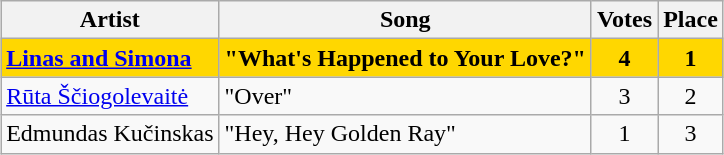<table class="sortable wikitable" style="margin: 1em auto 1em auto; text-align:center;">
<tr>
<th>Artist</th>
<th>Song</th>
<th>Votes</th>
<th>Place</th>
</tr>
<tr style="font-weight:bold; background:gold;">
<td align="left"><a href='#'>Linas and Simona</a></td>
<td align="left">"What's Happened to Your Love?"</td>
<td>4</td>
<td>1</td>
</tr>
<tr>
<td align="left"><a href='#'>Rūta Ščiogolevaitė</a></td>
<td align="left">"Over"</td>
<td>3</td>
<td>2</td>
</tr>
<tr>
<td align="left">Edmundas Kučinskas</td>
<td align="left">"Hey, Hey Golden Ray"</td>
<td>1</td>
<td>3</td>
</tr>
</table>
